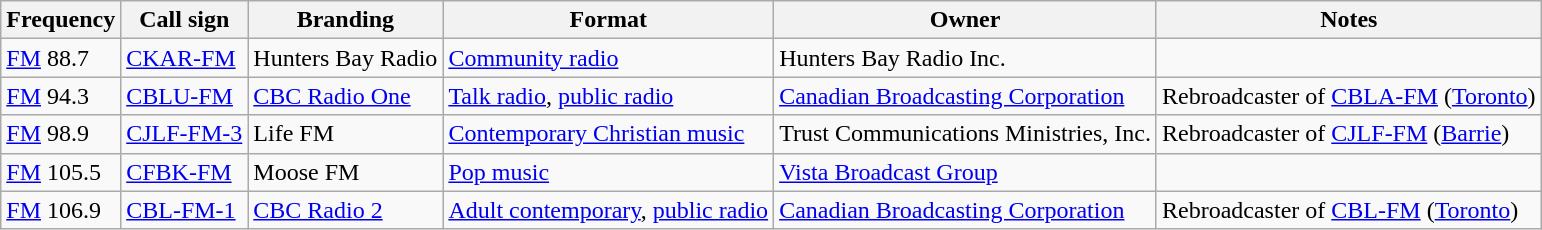<table class="wikitable sortable">
<tr>
<th>Frequency</th>
<th>Call sign</th>
<th>Branding</th>
<th>Format</th>
<th>Owner</th>
<th>Notes</th>
</tr>
<tr>
<td><a href='#'>FM</a> 88.7</td>
<td><a href='#'>CKAR-FM</a></td>
<td>Hunters Bay Radio</td>
<td><a href='#'>Community radio</a></td>
<td>Hunters Bay Radio Inc.</td>
<td></td>
</tr>
<tr>
<td><a href='#'>FM</a> 94.3</td>
<td><a href='#'>CBLU-FM</a></td>
<td><a href='#'>CBC Radio One</a></td>
<td><a href='#'>Talk radio</a>, <a href='#'>public radio</a></td>
<td><a href='#'>Canadian Broadcasting Corporation</a></td>
<td>Rebroadcaster of <a href='#'>CBLA-FM</a> (<a href='#'>Toronto</a>)</td>
</tr>
<tr>
<td><a href='#'>FM</a> 98.9</td>
<td><a href='#'>CJLF-FM-3</a></td>
<td>Life FM</td>
<td><a href='#'>Contemporary Christian music</a></td>
<td>Trust Communications Ministries, Inc.</td>
<td>Rebroadcaster of <a href='#'>CJLF-FM</a> (<a href='#'>Barrie</a>)</td>
</tr>
<tr>
<td><a href='#'>FM</a> 105.5</td>
<td><a href='#'>CFBK-FM</a></td>
<td>Moose FM</td>
<td><a href='#'>Pop music</a></td>
<td><a href='#'>Vista Broadcast Group</a></td>
<td></td>
</tr>
<tr>
<td><a href='#'>FM</a> 106.9</td>
<td><a href='#'>CBL-FM-1</a></td>
<td><a href='#'>CBC Radio 2</a></td>
<td><a href='#'>Adult contemporary</a>, <a href='#'>public radio</a></td>
<td><a href='#'>Canadian Broadcasting Corporation</a></td>
<td>Rebroadcaster of <a href='#'>CBL-FM</a> (<a href='#'>Toronto</a>)</td>
</tr>
</table>
